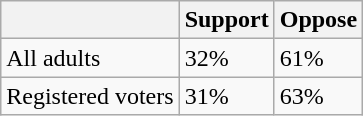<table class="wikitable">
<tr>
<th></th>
<th>Support</th>
<th>Oppose</th>
</tr>
<tr>
<td>All adults</td>
<td>32%</td>
<td>61%</td>
</tr>
<tr>
<td>Registered voters</td>
<td>31%</td>
<td>63%</td>
</tr>
</table>
